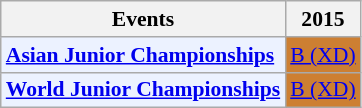<table style='font-size: 90%; text-align:center;' class='wikitable'>
<tr>
<th>Events</th>
<th>2015</th>
</tr>
<tr>
<td bgcolor="#ECF2FF"; align="left"><strong><a href='#'>Asian Junior Championships</a></strong></td>
<td bgcolor=CD7F32><a href='#'>B (XD)</a></td>
</tr>
<tr>
<td bgcolor="#ECF2FF"; align="left"><strong><a href='#'>World Junior Championships</a></strong></td>
<td bgcolor=CD7F32><a href='#'>B (XD)</a></td>
</tr>
</table>
